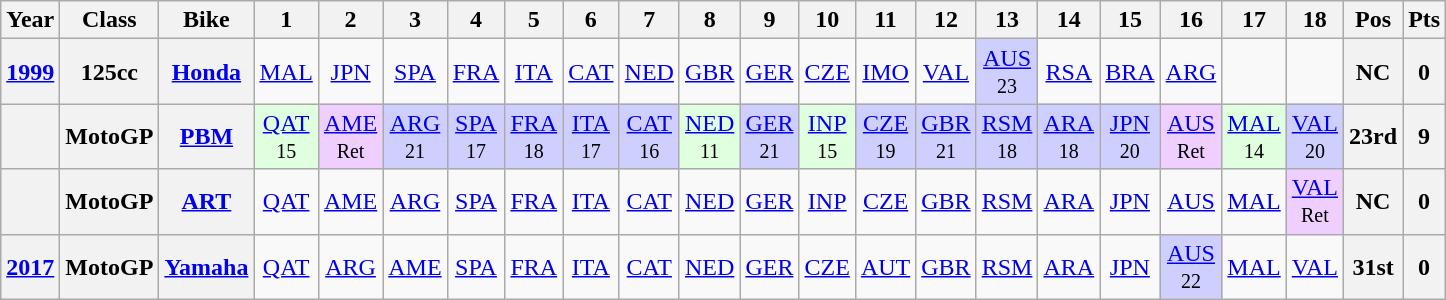<table class="wikitable" style="text-align:center">
<tr>
<th>Year</th>
<th>Class</th>
<th>Bike</th>
<th>1</th>
<th>2</th>
<th>3</th>
<th>4</th>
<th>5</th>
<th>6</th>
<th>7</th>
<th>8</th>
<th>9</th>
<th>10</th>
<th>11</th>
<th>12</th>
<th>13</th>
<th>14</th>
<th>15</th>
<th>16</th>
<th>17</th>
<th>18</th>
<th>Pos</th>
<th>Pts</th>
</tr>
<tr>
<th align="left"><a href='#'>1999</a></th>
<th align="left">125cc</th>
<th align="left"><a href='#'>Honda</a></th>
<td><a href='#'>MAL</a></td>
<td><a href='#'>JPN</a></td>
<td><a href='#'>SPA</a></td>
<td><a href='#'>FRA</a></td>
<td><a href='#'>ITA</a></td>
<td><a href='#'>CAT</a></td>
<td><a href='#'>NED</a></td>
<td><a href='#'>GBR</a></td>
<td><a href='#'>GER</a></td>
<td><a href='#'>CZE</a></td>
<td><a href='#'>IMO</a></td>
<td><a href='#'>VAL</a></td>
<td style="background:#CFCFFF;"><a href='#'>AUS</a><br><small>23</small></td>
<td><a href='#'>RSA</a></td>
<td><a href='#'>BRA</a></td>
<td><a href='#'>ARG</a></td>
<td></td>
<td></td>
<th>NC</th>
<th>0</th>
</tr>
<tr>
<th align="left"></th>
<th align="left">MotoGP</th>
<th align="left"><a href='#'>PBM</a></th>
<td style="background:#DFFFDF;"><a href='#'>QAT</a><br><small>15</small></td>
<td style="background:#efcfff;"><a href='#'>AME</a><br><small>Ret</small></td>
<td style="background:#cfcfff;"><a href='#'>ARG</a><br><small>21</small></td>
<td style="background:#cfcfff;"><a href='#'>SPA</a><br><small>17</small></td>
<td style="background:#cfcfff;"><a href='#'>FRA</a><br><small>18</small></td>
<td style="background:#cfcfff;"><a href='#'>ITA</a><br><small>17</small></td>
<td style="background:#cfcfff;"><a href='#'>CAT</a><br><small>16</small></td>
<td style="background:#DFFFDF;"><a href='#'>NED</a><br><small>11</small></td>
<td style="background:#cfcfff;"><a href='#'>GER</a><br><small>21</small></td>
<td style="background:#DFFFDF;"><a href='#'>INP</a><br><small>15</small></td>
<td style="background:#cfcfff;"><a href='#'>CZE</a><br><small>19</small></td>
<td style="background:#cfcfff;"><a href='#'>GBR</a><br><small>21</small></td>
<td style="background:#cfcfff;"><a href='#'>RSM</a><br><small>18</small></td>
<td style="background:#cfcfff;"><a href='#'>ARA</a><br><small>18</small></td>
<td style="background:#cfcfff;"><a href='#'>JPN</a><br><small>20</small></td>
<td style="background:#efcfff;"><a href='#'>AUS</a><br><small>Ret</small></td>
<td style="background:#dfffdf;"><a href='#'>MAL</a><br><small>14</small></td>
<td style="background:#cfcfff;"><a href='#'>VAL</a><br><small>20</small></td>
<th>23rd</th>
<th>9</th>
</tr>
<tr>
<th align="left"></th>
<th align="left">MotoGP</th>
<th align="left"><a href='#'>ART</a></th>
<td><a href='#'>QAT</a></td>
<td><a href='#'>AME</a></td>
<td><a href='#'>ARG</a></td>
<td><a href='#'>SPA</a></td>
<td><a href='#'>FRA</a></td>
<td><a href='#'>ITA</a></td>
<td><a href='#'>CAT</a></td>
<td><a href='#'>NED</a></td>
<td><a href='#'>GER</a></td>
<td><a href='#'>INP</a></td>
<td><a href='#'>CZE</a></td>
<td><a href='#'>GBR</a></td>
<td><a href='#'>RSM</a></td>
<td><a href='#'>ARA</a></td>
<td><a href='#'>JPN</a></td>
<td><a href='#'>AUS</a></td>
<td><a href='#'>MAL</a></td>
<td style="background:#EFCFFF;"><a href='#'>VAL</a><br><small>Ret</small></td>
<th>NC</th>
<th>0</th>
</tr>
<tr>
<th><a href='#'>2017</a></th>
<th>MotoGP</th>
<th><a href='#'>Yamaha</a></th>
<td><a href='#'>QAT</a></td>
<td><a href='#'>ARG</a></td>
<td><a href='#'>AME</a></td>
<td><a href='#'>SPA</a></td>
<td><a href='#'>FRA</a></td>
<td><a href='#'>ITA</a></td>
<td><a href='#'>CAT</a></td>
<td><a href='#'>NED</a></td>
<td><a href='#'>GER</a></td>
<td><a href='#'>CZE</a></td>
<td><a href='#'>AUT</a></td>
<td><a href='#'>GBR</a></td>
<td><a href='#'>RSM</a></td>
<td><a href='#'>ARA</a></td>
<td><a href='#'>JPN</a></td>
<td style="background:#cfcfff;"><a href='#'>AUS</a><br><small>22</small></td>
<td><a href='#'>MAL</a></td>
<td><a href='#'>VAL</a></td>
<th>31st</th>
<th>0</th>
</tr>
</table>
